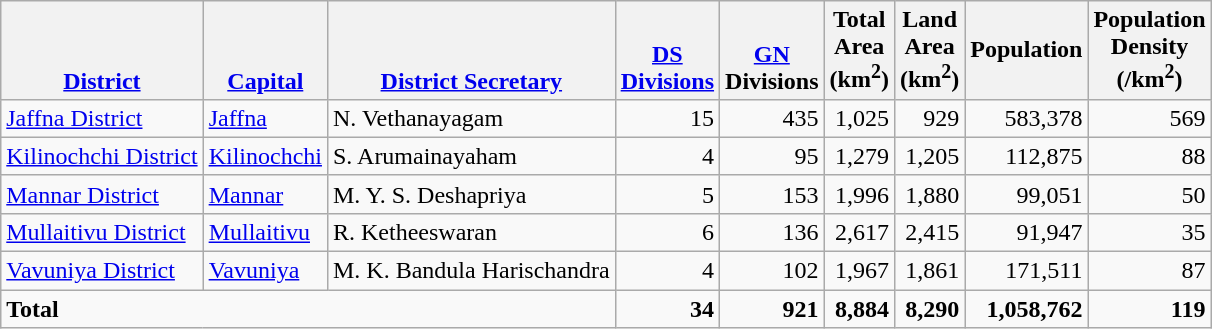<table class="wikitable sortable"  style="text-align:right;">
<tr>
<th style="vertical-align:bottom;"><a href='#'>District</a></th>
<th style="vertical-align:bottom;"><a href='#'>Capital</a></th>
<th style="vertical-align:bottom;"><a href='#'>District Secretary</a></th>
<th style="vertical-align:bottom;"><a href='#'>DS<br>Divisions</a></th>
<th style="vertical-align:bottom;"><a href='#'>GN</a><br>Divisions</th>
<th style="vertical-align:bottom;">Total<br>Area<br>(km<sup>2</sup>)</th>
<th style="vertical-align:bottom;">Land<br>Area<br>(km<sup>2</sup>)</th>
<th>Population</th>
<th style="vertical-align:bottom;">Population<br>Density<br>(/km<sup>2</sup>)</th>
</tr>
<tr>
<td align="left"><a href='#'>Jaffna District</a></td>
<td align="left"><a href='#'>Jaffna</a></td>
<td align="left">N. Vethanayagam</td>
<td>15</td>
<td>435</td>
<td>1,025</td>
<td>929</td>
<td>583,378</td>
<td>569</td>
</tr>
<tr>
<td align="left"><a href='#'>Kilinochchi District</a></td>
<td align="left"><a href='#'>Kilinochchi</a></td>
<td align="left">S. Arumainayaham</td>
<td>4</td>
<td>95</td>
<td>1,279</td>
<td>1,205</td>
<td>112,875</td>
<td>88</td>
</tr>
<tr>
<td align="left"><a href='#'>Mannar District</a></td>
<td align="left"><a href='#'>Mannar</a></td>
<td align="left">M. Y. S. Deshapriya</td>
<td>5</td>
<td>153</td>
<td>1,996</td>
<td>1,880</td>
<td>99,051</td>
<td>50</td>
</tr>
<tr>
<td align="left"><a href='#'>Mullaitivu District</a></td>
<td align="left"><a href='#'>Mullaitivu</a></td>
<td align="left">R. Ketheeswaran</td>
<td>6</td>
<td>136</td>
<td>2,617</td>
<td>2,415</td>
<td>91,947</td>
<td>35</td>
</tr>
<tr>
<td align="left"><a href='#'>Vavuniya District</a></td>
<td align="left"><a href='#'>Vavuniya</a></td>
<td align="left">M. K. Bandula Harischandra</td>
<td>4</td>
<td>102</td>
<td>1,967</td>
<td>1,861</td>
<td>171,511</td>
<td>87</td>
</tr>
<tr style="font-weight:bold">
<td colspan="3" align="left">Total</td>
<td>34</td>
<td>921</td>
<td>8,884</td>
<td>8,290</td>
<td>1,058,762</td>
<td>119</td>
</tr>
</table>
